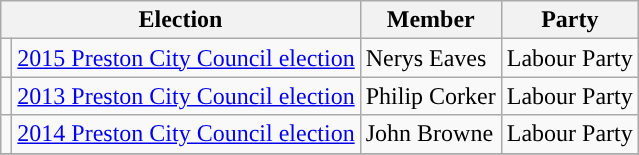<table class="wikitable">
<tr>
<th colspan="2">Election</th>
<th>Member</th>
<th>Party</th>
</tr>
<tr>
<td style="background-color: "></td>
<td><a href='#'>2015 Preston City Council election</a></td>
<td>Nerys Eaves</td>
<td>Labour Party</td>
</tr>
<tr>
<td style="background-color: "></td>
<td><a href='#'>2013 Preston City Council election</a></td>
<td>Philip Corker</td>
<td>Labour Party</td>
</tr>
<tr>
<td style="background-color: "></td>
<td><a href='#'>2014 Preston City Council election</a></td>
<td>John Browne</td>
<td>Labour Party</td>
</tr>
<tr>
</tr>
</table>
